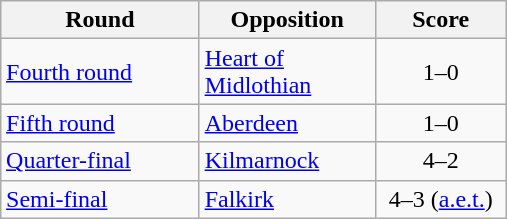<table class="wikitable" style="text-align:left;margin-left:1em;float:right">
<tr>
<th width=125>Round</th>
<th width=110>Opposition</th>
<th width=80>Score</th>
</tr>
<tr>
<td><a href='#'>Fourth round</a></td>
<td><a href='#'>Heart of Midlothian</a></td>
<td align=center>1–0</td>
</tr>
<tr>
<td><a href='#'>Fifth round</a></td>
<td><a href='#'>Aberdeen</a></td>
<td align=center>1–0</td>
</tr>
<tr>
<td><a href='#'>Quarter-final</a></td>
<td><a href='#'>Kilmarnock</a></td>
<td align=center>4–2</td>
</tr>
<tr>
<td><a href='#'>Semi-final</a></td>
<td><a href='#'>Falkirk</a></td>
<td align=center>4–3 (<a href='#'>a.e.t.</a>)</td>
</tr>
</table>
